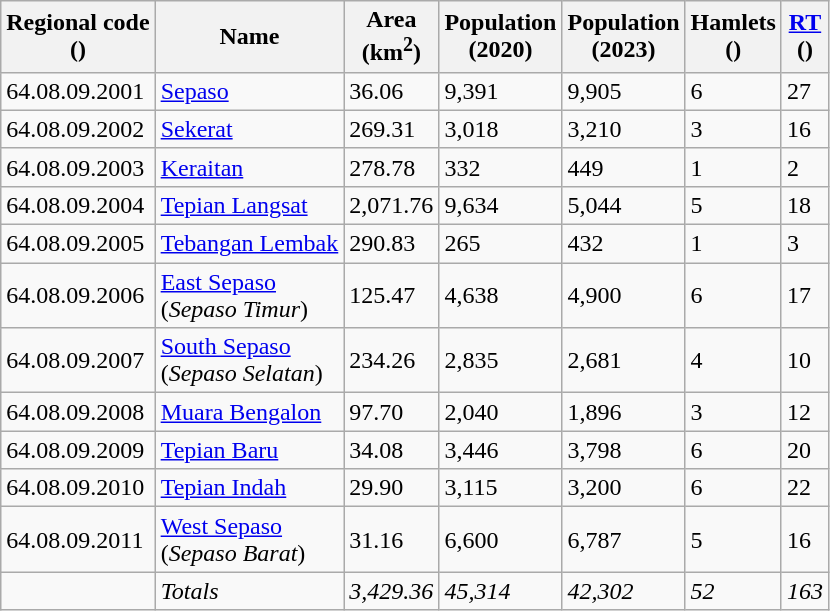<table class="wikitable sortable">
<tr>
<th>Regional code<br>()</th>
<th>Name</th>
<th>Area <br>(km<sup>2</sup>)</th>
<th>Population <br>(2020)</th>
<th>Population <br>(2023)</th>
<th>Hamlets <br>()</th>
<th><a href='#'>RT</a><br> ()</th>
</tr>
<tr>
<td>64.08.09.2001</td>
<td><a href='#'>Sepaso</a></td>
<td>36.06</td>
<td>9,391</td>
<td>9,905</td>
<td>6</td>
<td>27</td>
</tr>
<tr>
<td>64.08.09.2002</td>
<td><a href='#'>Sekerat</a></td>
<td>269.31</td>
<td>3,018</td>
<td>3,210</td>
<td>3</td>
<td>16</td>
</tr>
<tr>
<td>64.08.09.2003</td>
<td><a href='#'>Keraitan</a></td>
<td>278.78</td>
<td>332</td>
<td>449</td>
<td>1</td>
<td>2</td>
</tr>
<tr>
<td>64.08.09.2004</td>
<td><a href='#'>Tepian Langsat</a></td>
<td>2,071.76</td>
<td>9,634</td>
<td>5,044</td>
<td>5</td>
<td>18</td>
</tr>
<tr>
<td>64.08.09.2005</td>
<td><a href='#'>Tebangan Lembak</a></td>
<td>290.83</td>
<td>265</td>
<td>432</td>
<td>1</td>
<td>3</td>
</tr>
<tr>
<td>64.08.09.2006</td>
<td><a href='#'>East Sepaso</a><br>(<em>Sepaso Timur</em>)</td>
<td>125.47</td>
<td>4,638</td>
<td>4,900</td>
<td>6</td>
<td>17</td>
</tr>
<tr>
<td>64.08.09.2007</td>
<td><a href='#'>South Sepaso</a><br>(<em>Sepaso Selatan</em>)</td>
<td>234.26</td>
<td>2,835</td>
<td>2,681</td>
<td>4</td>
<td>10</td>
</tr>
<tr>
<td>64.08.09.2008</td>
<td><a href='#'>Muara Bengalon</a></td>
<td>97.70</td>
<td>2,040</td>
<td>1,896</td>
<td>3</td>
<td>12</td>
</tr>
<tr>
<td>64.08.09.2009</td>
<td><a href='#'>Tepian Baru</a></td>
<td>34.08</td>
<td>3,446</td>
<td>3,798</td>
<td>6</td>
<td>20</td>
</tr>
<tr>
<td>64.08.09.2010</td>
<td><a href='#'>Tepian Indah</a></td>
<td>29.90</td>
<td>3,115</td>
<td>3,200</td>
<td>6</td>
<td>22</td>
</tr>
<tr>
<td>64.08.09.2011</td>
<td><a href='#'>West Sepaso</a><br>(<em>Sepaso Barat</em>)</td>
<td>31.16</td>
<td>6,600</td>
<td>6,787</td>
<td>5</td>
<td>16</td>
</tr>
<tr>
<td></td>
<td><em>Totals</em></td>
<td><em>3,429.36</em></td>
<td><em>45,314</em></td>
<td><em>42,302</em></td>
<td><em>52</em></td>
<td><em>163</em></td>
</tr>
</table>
